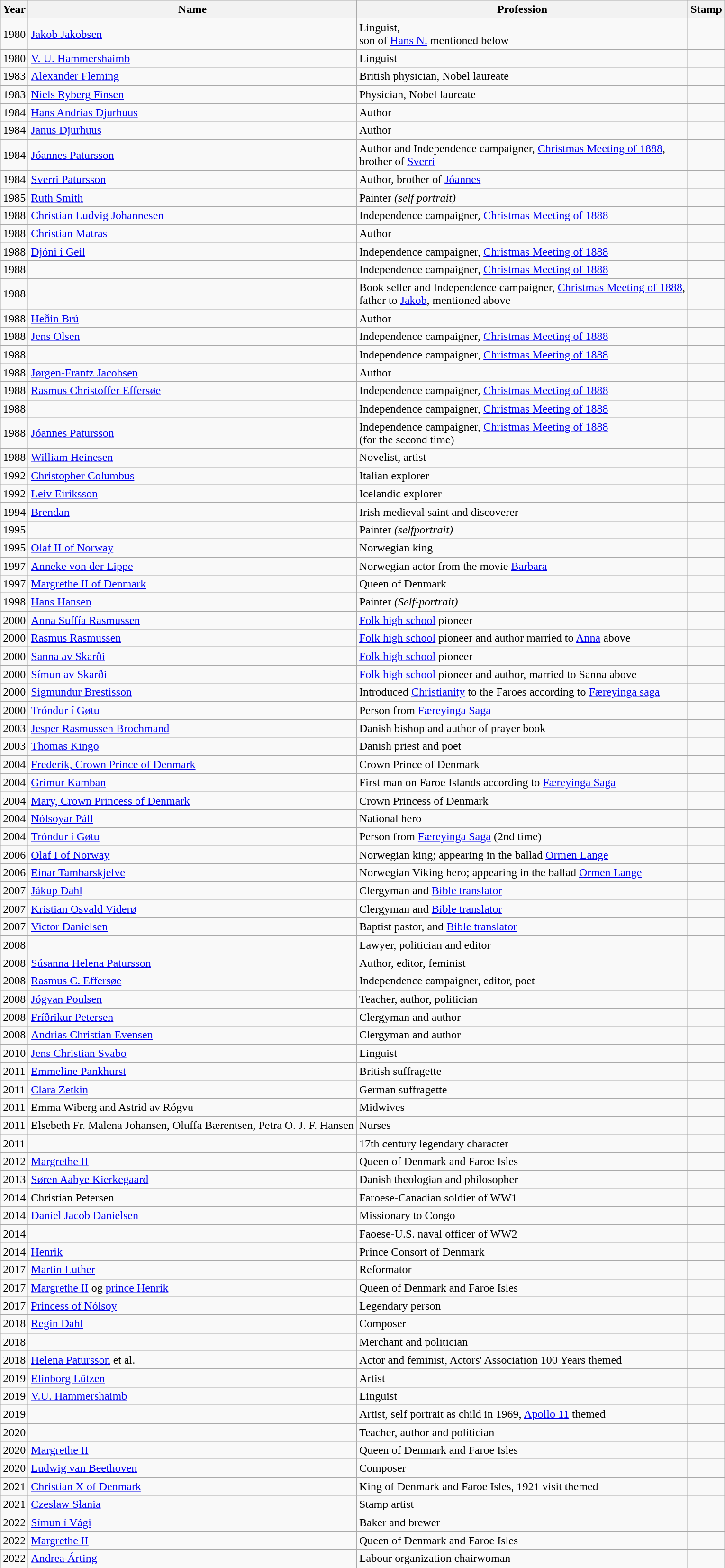<table class="wikitable">
<tr>
<th>Year</th>
<th>Name</th>
<th>Profession</th>
<th>Stamp</th>
</tr>
<tr>
<td>1980</td>
<td><a href='#'>Jakob Jakobsen</a></td>
<td>Linguist, <br>son of <a href='#'>Hans N.</a> mentioned below</td>
<td></td>
</tr>
<tr>
<td>1980</td>
<td><a href='#'>V. U. Hammershaimb</a></td>
<td>Linguist</td>
<td></td>
</tr>
<tr>
<td>1983</td>
<td><a href='#'>Alexander Fleming</a></td>
<td>British physician, Nobel laureate</td>
<td></td>
</tr>
<tr>
<td>1983</td>
<td><a href='#'>Niels Ryberg Finsen</a></td>
<td>Physician, Nobel laureate</td>
<td></td>
</tr>
<tr>
<td>1984</td>
<td><a href='#'>Hans Andrias Djurhuus</a></td>
<td>Author</td>
<td></td>
</tr>
<tr>
<td>1984</td>
<td><a href='#'>Janus Djurhuus</a></td>
<td>Author</td>
<td></td>
</tr>
<tr>
<td>1984</td>
<td><a href='#'>Jóannes Patursson</a></td>
<td>Author and Independence campaigner, <a href='#'>Christmas Meeting of 1888</a>,<br>brother of <a href='#'>Sverri</a></td>
<td></td>
</tr>
<tr>
<td>1984</td>
<td><a href='#'>Sverri Patursson</a></td>
<td>Author, brother of <a href='#'>Jóannes</a></td>
<td></td>
</tr>
<tr>
<td>1985</td>
<td><a href='#'>Ruth Smith</a></td>
<td>Painter <em>(self portrait)</em></td>
<td></td>
</tr>
<tr>
<td>1988</td>
<td><a href='#'>Christian Ludvig Johannesen</a></td>
<td>Independence campaigner, <a href='#'>Christmas Meeting of 1888</a></td>
<td></td>
</tr>
<tr>
<td>1988</td>
<td><a href='#'>Christian Matras</a></td>
<td>Author</td>
<td></td>
</tr>
<tr>
<td>1988</td>
<td><a href='#'>Djóni í Geil</a></td>
<td>Independence campaigner, <a href='#'>Christmas Meeting of 1888</a></td>
<td></td>
</tr>
<tr>
<td>1988</td>
<td></td>
<td>Independence campaigner, <a href='#'>Christmas Meeting of 1888</a></td>
<td></td>
</tr>
<tr>
<td>1988</td>
<td></td>
<td>Book seller and Independence campaigner, <a href='#'>Christmas Meeting of 1888</a>,<br>father to <a href='#'>Jakob</a>, mentioned above</td>
<td></td>
</tr>
<tr>
<td>1988</td>
<td><a href='#'>Heðin Brú</a></td>
<td>Author</td>
<td></td>
</tr>
<tr>
<td>1988</td>
<td><a href='#'>Jens Olsen</a></td>
<td>Independence campaigner, <a href='#'>Christmas Meeting of 1888</a></td>
<td></td>
</tr>
<tr>
<td>1988</td>
<td></td>
<td>Independence campaigner, <a href='#'>Christmas Meeting of 1888</a></td>
<td></td>
</tr>
<tr>
<td>1988</td>
<td><a href='#'>Jørgen-Frantz Jacobsen</a></td>
<td>Author</td>
<td></td>
</tr>
<tr>
<td>1988</td>
<td><a href='#'>Rasmus Christoffer Effersøe</a></td>
<td>Independence campaigner, <a href='#'>Christmas Meeting of 1888</a></td>
<td></td>
</tr>
<tr>
<td>1988</td>
<td></td>
<td>Independence campaigner, <a href='#'>Christmas Meeting of 1888</a></td>
<td></td>
</tr>
<tr>
<td>1988</td>
<td><a href='#'>Jóannes Patursson</a></td>
<td>Independence campaigner, <a href='#'>Christmas Meeting of 1888</a><br> (for the second time)</td>
<td></td>
</tr>
<tr>
<td>1988</td>
<td><a href='#'>William Heinesen</a></td>
<td>Novelist, artist</td>
<td></td>
</tr>
<tr>
<td>1992</td>
<td><a href='#'>Christopher Columbus</a></td>
<td>Italian explorer</td>
<td></td>
</tr>
<tr>
<td>1992</td>
<td><a href='#'>Leiv Eiriksson</a></td>
<td>Icelandic  explorer</td>
<td></td>
</tr>
<tr>
<td>1994</td>
<td><a href='#'>Brendan</a></td>
<td>Irish medieval saint and discoverer</td>
<td></td>
</tr>
<tr>
<td>1995</td>
<td></td>
<td>Painter <em>(selfportrait)</em></td>
<td></td>
</tr>
<tr>
<td>1995</td>
<td><a href='#'>Olaf II of Norway</a></td>
<td>Norwegian king</td>
<td></td>
</tr>
<tr>
<td>1997</td>
<td><a href='#'>Anneke von der Lippe</a></td>
<td>Norwegian actor from the movie <a href='#'>Barbara</a></td>
<td></td>
</tr>
<tr>
<td>1997</td>
<td><a href='#'>Margrethe II of Denmark</a></td>
<td>Queen of Denmark</td>
<td></td>
</tr>
<tr>
<td>1998</td>
<td><a href='#'>Hans Hansen</a></td>
<td>Painter <em>(Self-portrait)</em></td>
<td></td>
</tr>
<tr>
<td>2000</td>
<td><a href='#'>Anna Suffía Rasmussen</a></td>
<td><a href='#'>Folk high school</a> pioneer</td>
<td></td>
</tr>
<tr>
<td>2000</td>
<td><a href='#'>Rasmus Rasmussen</a></td>
<td><a href='#'>Folk high school</a> pioneer and author married to <a href='#'>Anna</a> above</td>
<td></td>
</tr>
<tr>
<td>2000</td>
<td><a href='#'>Sanna av Skarði</a></td>
<td><a href='#'>Folk high school</a> pioneer</td>
<td></td>
</tr>
<tr>
<td>2000</td>
<td><a href='#'>Símun av Skarði</a></td>
<td><a href='#'>Folk high school</a> pioneer and author, married to Sanna above</td>
<td></td>
</tr>
<tr>
<td>2000</td>
<td><a href='#'>Sigmundur Brestisson</a></td>
<td>Introduced <a href='#'>Christianity</a> to the Faroes according to <a href='#'>Færeyinga saga</a></td>
<td></td>
</tr>
<tr>
<td>2000</td>
<td><a href='#'>Tróndur í Gøtu</a></td>
<td>Person from <a href='#'>Færeyinga Saga</a></td>
<td></td>
</tr>
<tr>
<td>2003</td>
<td><a href='#'>Jesper Rasmussen Brochmand</a></td>
<td>Danish bishop and author of prayer book</td>
<td></td>
</tr>
<tr>
<td>2003</td>
<td><a href='#'>Thomas Kingo</a></td>
<td>Danish priest and poet</td>
<td></td>
</tr>
<tr>
<td>2004</td>
<td><a href='#'>Frederik, Crown Prince of Denmark</a></td>
<td>Crown Prince of Denmark</td>
<td></td>
</tr>
<tr>
<td>2004</td>
<td><a href='#'>Grímur Kamban</a></td>
<td>First man on Faroe Islands according to <a href='#'>Færeyinga Saga</a></td>
<td></td>
</tr>
<tr>
<td>2004</td>
<td><a href='#'>Mary, Crown Princess of Denmark</a></td>
<td>Crown Princess of Denmark</td>
<td></td>
</tr>
<tr>
<td>2004</td>
<td><a href='#'>Nólsoyar Páll</a></td>
<td>National hero</td>
<td></td>
</tr>
<tr>
<td>2004</td>
<td><a href='#'>Tróndur í Gøtu</a></td>
<td>Person from <a href='#'>Færeyinga Saga</a> (2nd time)</td>
<td></td>
</tr>
<tr>
<td>2006</td>
<td><a href='#'>Olaf I of Norway</a></td>
<td>Norwegian king; appearing in the ballad <a href='#'>Ormen Lange</a></td>
<td></td>
</tr>
<tr>
<td>2006</td>
<td><a href='#'>Einar Tambarskjelve</a></td>
<td>Norwegian Viking hero; appearing in the ballad <a href='#'>Ormen Lange</a></td>
<td></td>
</tr>
<tr>
<td>2007</td>
<td><a href='#'>Jákup Dahl</a></td>
<td>Clergyman and <a href='#'>Bible translator</a></td>
<td></td>
</tr>
<tr>
<td>2007</td>
<td><a href='#'>Kristian Osvald Viderø</a></td>
<td>Clergyman and <a href='#'>Bible translator</a></td>
<td></td>
</tr>
<tr>
<td>2007</td>
<td><a href='#'>Victor Danielsen</a></td>
<td>Baptist pastor, and <a href='#'>Bible translator</a></td>
<td></td>
</tr>
<tr>
<td>2008</td>
<td></td>
<td>Lawyer, politician and editor</td>
<td></td>
</tr>
<tr>
<td>2008</td>
<td><a href='#'>Súsanna Helena Patursson</a></td>
<td>Author, editor, feminist</td>
<td></td>
</tr>
<tr>
<td>2008</td>
<td><a href='#'>Rasmus C. Effersøe</a></td>
<td>Independence campaigner, editor, poet</td>
<td></td>
</tr>
<tr>
<td>2008</td>
<td><a href='#'>Jógvan Poulsen</a></td>
<td>Teacher, author, politician</td>
<td></td>
</tr>
<tr>
<td>2008</td>
<td><a href='#'>Fríðrikur Petersen</a></td>
<td>Clergyman and author</td>
<td></td>
</tr>
<tr>
<td>2008</td>
<td><a href='#'>Andrias Christian Evensen</a></td>
<td>Clergyman and author</td>
<td></td>
</tr>
<tr>
<td>2010</td>
<td><a href='#'>Jens Christian Svabo</a></td>
<td>Linguist</td>
<td></td>
</tr>
<tr>
<td>2011</td>
<td><a href='#'>Emmeline Pankhurst</a></td>
<td>British suffragette</td>
<td></td>
</tr>
<tr>
<td>2011</td>
<td><a href='#'>Clara Zetkin</a></td>
<td>German suffragette</td>
<td></td>
</tr>
<tr>
<td>2011</td>
<td>Emma Wiberg and Astrid av Rógvu</td>
<td>Midwives</td>
<td></td>
</tr>
<tr>
<td>2011</td>
<td>Elsebeth Fr. Malena Johansen, Oluffa Bærentsen, Petra O. J. F. Hansen</td>
<td>Nurses</td>
<td></td>
</tr>
<tr>
<td>2011</td>
<td></td>
<td>17th century legendary character</td>
<td></td>
</tr>
<tr>
<td>2012</td>
<td><a href='#'>Margrethe II</a></td>
<td>Queen of Denmark and Faroe Isles</td>
<td></td>
</tr>
<tr>
<td>2013</td>
<td><a href='#'>Søren Aabye Kierkegaard</a></td>
<td>Danish theologian and philosopher</td>
<td></td>
</tr>
<tr>
<td>2014</td>
<td>Christian Petersen</td>
<td>Faroese-Canadian soldier of WW1</td>
<td></td>
</tr>
<tr>
<td>2014</td>
<td><a href='#'>Daniel Jacob Danielsen</a></td>
<td>Missionary to Congo</td>
<td></td>
</tr>
<tr>
<td>2014</td>
<td></td>
<td>Faoese-U.S. naval officer of WW2</td>
<td></td>
</tr>
<tr>
<td>2014</td>
<td><a href='#'>Henrik</a></td>
<td>Prince Consort of Denmark</td>
<td></td>
</tr>
<tr>
<td>2017</td>
<td><a href='#'>Martin Luther</a></td>
<td>Reformator</td>
<td></td>
</tr>
<tr>
<td>2017</td>
<td><a href='#'>Margrethe II</a> og <a href='#'>prince Henrik</a></td>
<td>Queen of Denmark and Faroe Isles</td>
<td></td>
</tr>
<tr>
<td>2017</td>
<td><a href='#'>Princess of Nólsoy</a></td>
<td>Legendary person</td>
<td></td>
</tr>
<tr>
<td>2018</td>
<td><a href='#'>Regin Dahl</a></td>
<td>Composer</td>
<td></td>
</tr>
<tr>
<td>2018</td>
<td></td>
<td>Merchant and politician</td>
<td></td>
</tr>
<tr>
<td>2018</td>
<td><a href='#'>Helena Patursson</a> et al.</td>
<td>Actor and feminist, Actors' Association 100 Years themed</td>
<td></td>
</tr>
<tr>
<td>2019</td>
<td><a href='#'>Elinborg Lützen</a></td>
<td>Artist</td>
<td></td>
</tr>
<tr>
<td>2019</td>
<td><a href='#'>V.U. Hammershaimb</a></td>
<td>Linguist</td>
<td></td>
</tr>
<tr>
<td>2019</td>
<td></td>
<td>Artist, self portrait as child in 1969, <a href='#'>Apollo 11</a> themed</td>
<td></td>
</tr>
<tr>
<td>2020</td>
<td></td>
<td>Teacher, author and politician</td>
<td></td>
</tr>
<tr>
<td>2020</td>
<td><a href='#'>Margrethe II</a></td>
<td>Queen of Denmark and Faroe Isles</td>
<td></td>
</tr>
<tr>
<td>2020</td>
<td><a href='#'>Ludwig van Beethoven</a></td>
<td>Composer</td>
<td></td>
</tr>
<tr>
<td>2021</td>
<td><a href='#'>Christian X of Denmark</a></td>
<td>King of Denmark and Faroe Isles, 1921 visit themed</td>
<td></td>
</tr>
<tr>
<td>2021</td>
<td><a href='#'>Czesław Słania</a></td>
<td>Stamp artist</td>
<td></td>
</tr>
<tr>
<td>2022</td>
<td><a href='#'>Símun í Vági</a></td>
<td>Baker and brewer</td>
</tr>
<tr>
<td>2022</td>
<td><a href='#'>Margrethe II</a></td>
<td>Queen of Denmark and Faroe Isles</td>
<td></td>
</tr>
<tr>
<td>2022</td>
<td><a href='#'>Andrea Árting</a></td>
<td>Labour organization chairwoman</td>
<td></td>
</tr>
</table>
